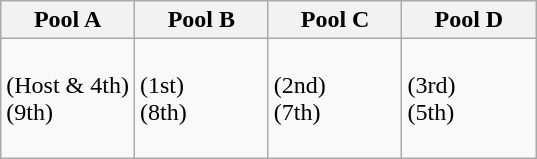<table class="wikitable">
<tr>
<th width=25%>Pool A</th>
<th width=25%>Pool B</th>
<th width=25%>Pool C</th>
<th width=25%>Pool D</th>
</tr>
<tr>
<td><br> (Host & 4th)<br>
 (9th)<br>
<br>
</td>
<td><br> (1st)<br>
 (8th)<br>
<br>
</td>
<td><br> (2nd)<br>
 (7th)<br>
<br>
</td>
<td><br> (3rd)<br>
 (5th)<br>
<br>
</td>
</tr>
</table>
